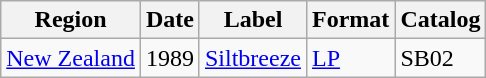<table class="wikitable">
<tr>
<th>Region</th>
<th>Date</th>
<th>Label</th>
<th>Format</th>
<th>Catalog</th>
</tr>
<tr>
<td><a href='#'>New Zealand</a></td>
<td>1989</td>
<td><a href='#'>Siltbreeze</a></td>
<td><a href='#'>LP</a></td>
<td>SB02</td>
</tr>
</table>
